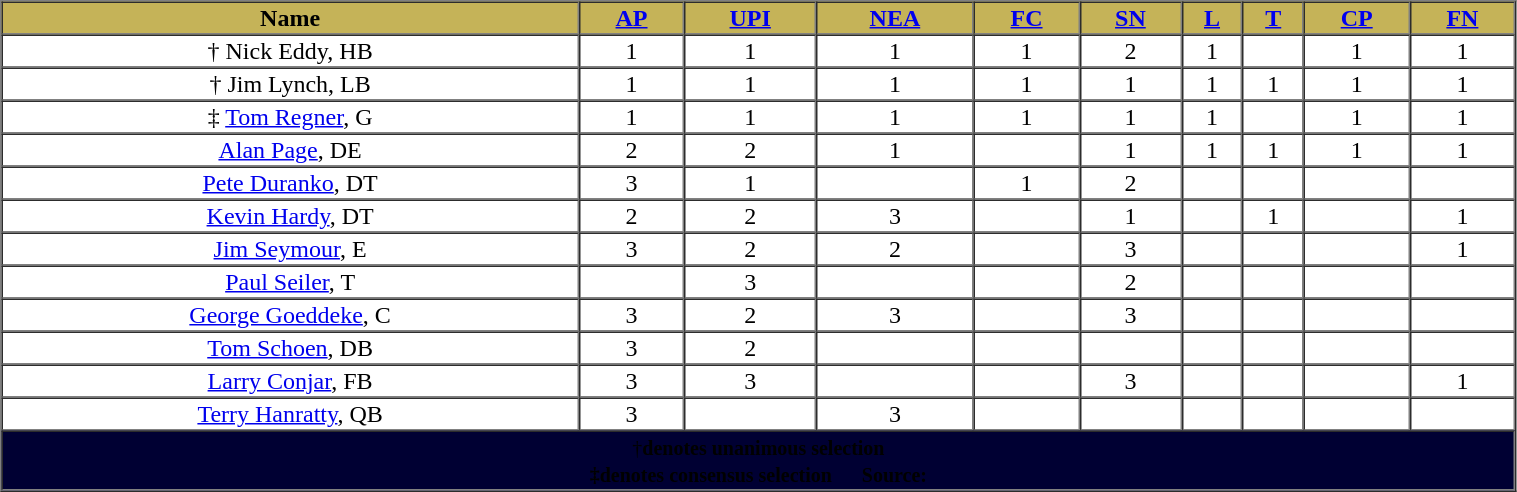<table cellpadding="1" border="1" cellspacing="0" width="80%">
<tr>
<th bgcolor="#C5B358"><span>Name</span></th>
<th bgcolor="#C5B358"><span><a href='#'>AP</a></span></th>
<th bgcolor="#C5B358"><span><a href='#'>UPI</a></span></th>
<th bgcolor="#C5B358"><span><a href='#'>NEA</a></span></th>
<th bgcolor="#C5B358"><span><a href='#'>FC</a></span></th>
<th bgcolor="#C5B358"><span><a href='#'>SN</a></span></th>
<th bgcolor="#C5B358"><span><a href='#'>L</a></span></th>
<th bgcolor="#C5B358"><span><a href='#'>T</a></span></th>
<th bgcolor="#C5B358"><span><a href='#'>CP</a></span></th>
<th bgcolor="#C5B358"><span><a href='#'>FN</a></span></th>
</tr>
<tr align="center">
<td>† Nick Eddy, HB</td>
<td>1</td>
<td>1</td>
<td>1</td>
<td>1</td>
<td>2</td>
<td>1</td>
<td></td>
<td>1</td>
<td>1</td>
</tr>
<tr align="center">
<td>† Jim Lynch, LB</td>
<td>1</td>
<td>1</td>
<td>1</td>
<td>1</td>
<td>1</td>
<td>1</td>
<td>1</td>
<td>1</td>
<td>1</td>
</tr>
<tr align="center">
<td>‡ <a href='#'>Tom Regner</a>, G</td>
<td>1</td>
<td>1</td>
<td>1</td>
<td>1</td>
<td>1</td>
<td>1</td>
<td></td>
<td>1</td>
<td>1</td>
</tr>
<tr align="center">
<td><a href='#'>Alan Page</a>, DE</td>
<td>2</td>
<td>2</td>
<td>1</td>
<td></td>
<td>1</td>
<td>1</td>
<td>1</td>
<td>1</td>
<td>1</td>
</tr>
<tr align="center">
<td><a href='#'>Pete Duranko</a>, DT</td>
<td>3</td>
<td>1</td>
<td></td>
<td>1</td>
<td>2</td>
<td></td>
<td></td>
<td></td>
<td></td>
</tr>
<tr align="center">
<td><a href='#'>Kevin Hardy</a>, DT</td>
<td>2</td>
<td>2</td>
<td>3</td>
<td></td>
<td>1</td>
<td></td>
<td>1</td>
<td></td>
<td>1</td>
</tr>
<tr align="center">
<td><a href='#'>Jim Seymour</a>, E</td>
<td>3</td>
<td>2</td>
<td>2</td>
<td></td>
<td>3</td>
<td></td>
<td></td>
<td></td>
<td>1</td>
</tr>
<tr align="center">
<td><a href='#'>Paul Seiler</a>, T</td>
<td></td>
<td>3</td>
<td></td>
<td></td>
<td>2</td>
<td></td>
<td></td>
<td></td>
<td></td>
</tr>
<tr align="center">
<td><a href='#'>George Goeddeke</a>, C</td>
<td>3</td>
<td>2</td>
<td>3</td>
<td></td>
<td>3</td>
<td></td>
<td></td>
<td></td>
<td></td>
</tr>
<tr align="center">
<td><a href='#'>Tom Schoen</a>, DB</td>
<td>3</td>
<td>2</td>
<td></td>
<td></td>
<td></td>
<td></td>
<td></td>
<td></td>
<td></td>
</tr>
<tr align="center">
<td><a href='#'>Larry Conjar</a>, FB</td>
<td>3</td>
<td>3</td>
<td></td>
<td></td>
<td>3</td>
<td></td>
<td></td>
<td></td>
<td>1</td>
</tr>
<tr align="center">
<td><a href='#'>Terry Hanratty</a>, QB</td>
<td>3</td>
<td></td>
<td>3</td>
<td></td>
<td></td>
<td></td>
<td></td>
<td></td>
<td></td>
</tr>
<tr align="center">
<td colspan=10 bgcolor="#000033"><span><small>†<strong>denotes unanimous selection</strong><br><strong>‡denotes consensus selection</strong>      <strong>Source:</strong></small></span></td>
</tr>
</table>
